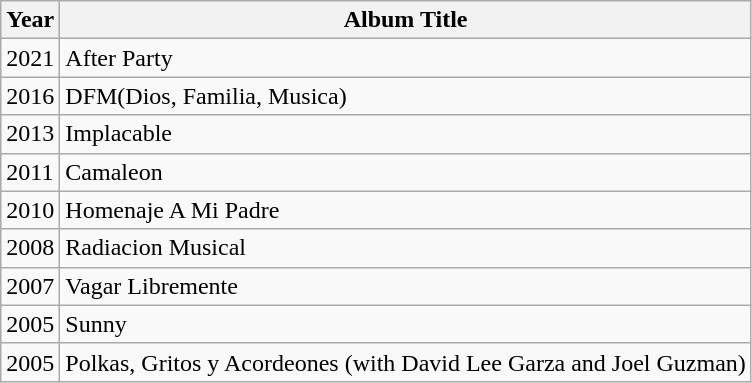<table class="wikitable">
<tr>
<th>Year</th>
<th>Album Title</th>
</tr>
<tr>
<td>2021</td>
<td>After Party</td>
</tr>
<tr>
<td>2016</td>
<td>DFM(Dios, Familia, Musica)</td>
</tr>
<tr>
<td>2013</td>
<td>Implacable</td>
</tr>
<tr>
<td>2011</td>
<td>Camaleon</td>
</tr>
<tr>
<td>2010</td>
<td>Homenaje A Mi Padre</td>
</tr>
<tr>
<td>2008</td>
<td>Radiacion Musical</td>
</tr>
<tr>
<td>2007</td>
<td>Vagar Libremente</td>
</tr>
<tr>
<td>2005</td>
<td>Sunny</td>
</tr>
<tr>
<td>2005</td>
<td>Polkas, Gritos y Acordeones (with David Lee Garza and Joel Guzman)</td>
</tr>
</table>
